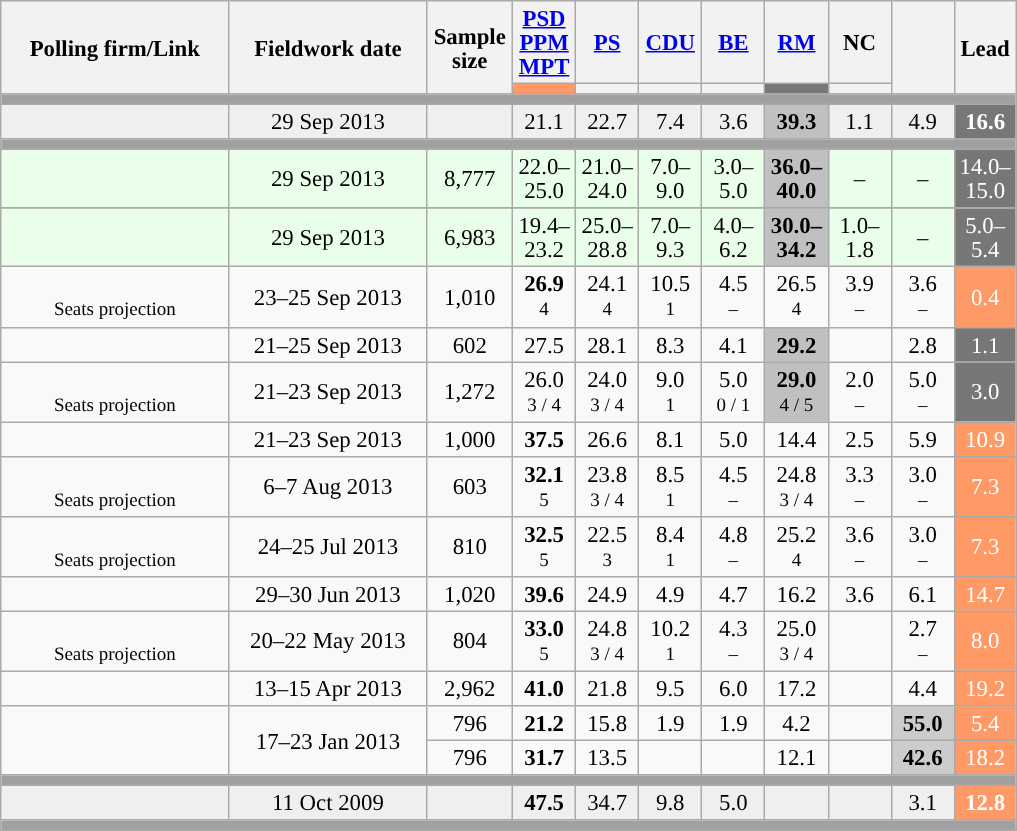<table class="wikitable collapsible sortable" style="text-align:center; font-size:95%; line-height:16px;">
<tr style="height:42px;">
<th style="width:145px;" rowspan="2">Polling firm/Link</th>
<th style="width:125px;" rowspan="2">Fieldwork date</th>
<th class="unsortable" style="width:50px;" rowspan="2">Sample size</th>
<th class="unsortable" style="width:35px;"><a href='#'>PSD</a><br><a href='#'>PPM</a><br><a href='#'>MPT</a></th>
<th class="unsortable" style="width:35px;"><a href='#'>PS</a></th>
<th class="unsortable" style="width:35px;"><a href='#'>CDU</a></th>
<th class="unsortable" style="width:35px;"><a href='#'>BE</a></th>
<th class="unsortable" style="width:35px;"><a href='#'>RM</a></th>
<th class="unsortable" style="width:35px;">NC</th>
<th class="unsortable" style="width:35px;" rowspan="2"></th>
<th class="unsortable" style="width:30px;" rowspan="2">Lead</th>
</tr>
<tr>
<th class="unsortable" style="color:inherit;background:#ff9966;"></th>
<th class="unsortable" style="color:inherit;background:"></th>
<th class="unsortable" style="color:inherit;background:"></th>
<th class="unsortable" style="color:inherit;background:"></th>
<th class="unsortable" style="color:inherit;background:#777777;"></th>
<th class="unsortable" style="color:inherit;background:"></th>
</tr>
<tr>
<td colspan="12" style="background:#A0A0A0"></td>
</tr>
<tr style="background:#EFEFEF;">
<td><strong></strong></td>
<td data-sort-value="2019-10-06">29 Sep 2013</td>
<td></td>
<td>21.1<br></td>
<td>22.7<br></td>
<td>7.4<br></td>
<td>3.6<br></td>
<td style="background:#C0C0C0"><strong>39.3</strong><br></td>
<td>1.1<br></td>
<td>4.9<br></td>
<td style="background:#777777; color:white;"><strong>16.6</strong></td>
</tr>
<tr>
<td colspan="12" style="background:#A0A0A0"></td>
</tr>
<tr>
</tr>
<tr style="background:#EAFFEA"|>
<td></td>
<td data-sort-value="2019-10-06">29 Sep 2013</td>
<td>8,777</td>
<td>22.0–<br>25.0<br></td>
<td>21.0–<br>24.0<br></td>
<td>7.0–<br>9.0<br></td>
<td>3.0–<br>5.0<br></td>
<td style="background:#C0C0C0"><strong>36.0–<br>40.0</strong><br></td>
<td>–</td>
<td>–</td>
<td style="background:#777777; color:white;">14.0–<br>15.0</td>
</tr>
<tr>
</tr>
<tr style="background:#EAFFEA"|>
<td></td>
<td data-sort-value="2019-10-06">29 Sep 2013</td>
<td>6,983</td>
<td>19.4–<br>23.2<br></td>
<td>25.0–<br>28.8<br></td>
<td>7.0–<br>9.3<br></td>
<td>4.0–<br>6.2<br></td>
<td style="background:#C0C0C0"><strong>30.0–<br>34.2</strong><br></td>
<td>1.0–<br>1.8<br></td>
<td>–</td>
<td style="background:#777777; color:white;">5.0–<br>5.4</td>
</tr>
<tr>
<td align="center"><br><small>Seats projection</small></td>
<td align="center">23–25 Sep 2013</td>
<td>1,010</td>
<td align="center" ><strong>26.9</strong><br><small>4 </small></td>
<td align="center">24.1<br><small>4 </small></td>
<td align="center">10.5<br><small>1 </small></td>
<td align="center">4.5<br><small> – </small></td>
<td align="center">26.5<br><small>4 </small></td>
<td align="center">3.9<br><small> – </small></td>
<td align="center">3.6<br><small> – </small></td>
<td style="background:#ff9966; color:white;">0.4</td>
</tr>
<tr>
<td align="center"></td>
<td align="center">21–25 Sep 2013</td>
<td>602</td>
<td align="center">27.5</td>
<td align="center">28.1</td>
<td align="center">8.3</td>
<td align="center">4.1</td>
<td align="center" style="background:#C0C0C0"><strong>29.2</strong></td>
<td></td>
<td align="center">2.8</td>
<td style="background:#777777;; color:white;">1.1</td>
</tr>
<tr>
<td align="center"><br><small>Seats projection</small></td>
<td align="center">21–23 Sep 2013</td>
<td>1,272</td>
<td align="center">26.0<br><small>3 / 4 </small></td>
<td align="center">24.0<br><small>3 / 4 </small></td>
<td align="center">9.0<br><small> 1  </small></td>
<td align="center">5.0<br><small> 0 / 1 </small></td>
<td align="center" style="background:#C0C0C0"><strong>29.0</strong><br><small>4 / 5 </small></td>
<td align="center">2.0<br><small> – </small></td>
<td align="center">5.0<br><small> – </small></td>
<td style="background:#777777;; color:white;">3.0</td>
</tr>
<tr>
<td align="center"></td>
<td align="center">21–23 Sep 2013</td>
<td>1,000</td>
<td align="center" ><strong>37.5</strong></td>
<td align="center">26.6</td>
<td align="center">8.1</td>
<td align="center">5.0</td>
<td align="center">14.4</td>
<td align="center">2.5</td>
<td align="center">5.9</td>
<td style="background:#ff9966; color:white;">10.9</td>
</tr>
<tr>
<td align="center"><br><small>Seats projection</small></td>
<td align="center">6–7 Aug 2013</td>
<td>603</td>
<td align="center" ><strong>32.1</strong><br><small>5 </small></td>
<td align="center">23.8<br><small>3 / 4 </small></td>
<td align="center">8.5<br><small>1 </small></td>
<td align="center">4.5<br><small> – </small></td>
<td align="center">24.8<br><small>3 / 4 </small></td>
<td align="center">3.3<br><small> – </small></td>
<td align="center">3.0<br><small> – </small></td>
<td style="background:#ff9966; color:white;">7.3</td>
</tr>
<tr>
<td align="center"><br><small>Seats projection</small></td>
<td align="center">24–25 Jul 2013</td>
<td>810</td>
<td align="center" ><strong>32.5</strong><br><small>5 </small></td>
<td align="center">22.5<br><small>3 </small></td>
<td align="center">8.4<br><small>1 </small></td>
<td align="center">4.8<br><small> – </small></td>
<td align="center">25.2<br><small>4 </small></td>
<td align="center">3.6<br><small> – </small></td>
<td align="center">3.0<br><small> – </small></td>
<td style="background:#ff9966; color:white;">7.3</td>
</tr>
<tr>
<td align="center"></td>
<td align="center">29–30 Jun 2013</td>
<td>1,020</td>
<td align="center" ><strong>39.6</strong></td>
<td align="center">24.9</td>
<td align="center">4.9</td>
<td align="center">4.7</td>
<td align="center">16.2</td>
<td align="center">3.6</td>
<td align="center">6.1</td>
<td style="background:#ff9966; color:white;">14.7</td>
</tr>
<tr>
<td align="center"><br><small>Seats projection</small></td>
<td align="center">20–22 May 2013</td>
<td>804</td>
<td align="center" ><strong>33.0</strong><br><small>5 </small></td>
<td align="center">24.8<br><small>3 / 4 </small></td>
<td align="center">10.2<br><small>1 </small></td>
<td align="center">4.3<br><small> – </small></td>
<td align="center">25.0<br><small>3 / 4 </small></td>
<td></td>
<td align="center">2.7<br><small> – </small></td>
<td style="background:#ff9966; color:white;">8.0</td>
</tr>
<tr>
<td align="center"></td>
<td align="center">13–15 Apr 2013</td>
<td>2,962</td>
<td align="center" ><strong>41.0</strong></td>
<td align="center">21.8</td>
<td align="center">9.5</td>
<td align="center">6.0</td>
<td align="center">17.2</td>
<td></td>
<td align="center">4.4</td>
<td style="background:#ff9966; color:white;">19.2</td>
</tr>
<tr>
<td rowspan="2" align="center"></td>
<td rowspan="2" align="center">17–23 Jan 2013</td>
<td>796</td>
<td align="center" ><strong>21.2</strong></td>
<td align="center">15.8</td>
<td align="center">1.9</td>
<td align="center">1.9</td>
<td align="center">4.2</td>
<td></td>
<td align="center" style="background:#cccccc"><strong>55.0</strong></td>
<td style="background:#ff9966; color:white;">5.4</td>
</tr>
<tr>
<td>796</td>
<td align="center" ><strong>31.7</strong></td>
<td align="center">13.5</td>
<td></td>
<td></td>
<td align="center">12.1</td>
<td></td>
<td align="center" style="background:#cccccc"><strong>42.6</strong></td>
<td style="background:#ff9966; color:white;">18.2</td>
</tr>
<tr>
<td colspan="13" style="background:#A0A0A0"></td>
</tr>
<tr style="background:#EFEFEF;">
<td><strong></strong></td>
<td data-sort-value="2019-10-06">11 Oct 2009</td>
<td></td>
<td><strong>47.5</strong><br></td>
<td>34.7<br></td>
<td>9.8<br></td>
<td>5.0<br></td>
<td></td>
<td></td>
<td>3.1<br></td>
<td style="background:#ff9966; color:white;"><strong>12.8</strong></td>
</tr>
<tr>
<td colspan="13" style="background:#A0A0A0"></td>
</tr>
</table>
